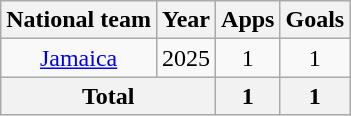<table class="wikitable" style="text-align:center">
<tr>
<th>National team</th>
<th>Year</th>
<th>Apps</th>
<th>Goals</th>
</tr>
<tr>
<td rowspan="1"><a href='#'>Jamaica</a></td>
<td>2025</td>
<td>1</td>
<td>1</td>
</tr>
<tr>
<th colspan="2">Total</th>
<th>1</th>
<th>1</th>
</tr>
</table>
